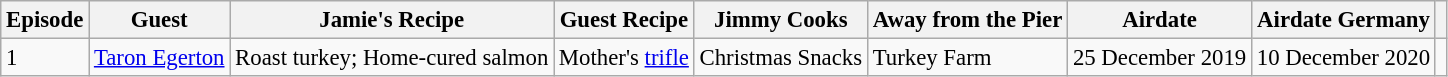<table class="wikitable" style="font-size:95%;">
<tr>
<th>Episode</th>
<th>Guest</th>
<th>Jamie's Recipe</th>
<th>Guest Recipe</th>
<th>Jimmy Cooks</th>
<th>Away from the Pier</th>
<th>Airdate</th>
<th>Airdate Germany</th>
<th></th>
</tr>
<tr>
<td>1</td>
<td><a href='#'>Taron Egerton</a></td>
<td>Roast turkey; Home-cured salmon</td>
<td>Mother's <a href='#'>trifle</a></td>
<td>Christmas Snacks</td>
<td>Turkey Farm</td>
<td>25 December 2019</td>
<td>10 December 2020</td>
<td></td>
</tr>
</table>
